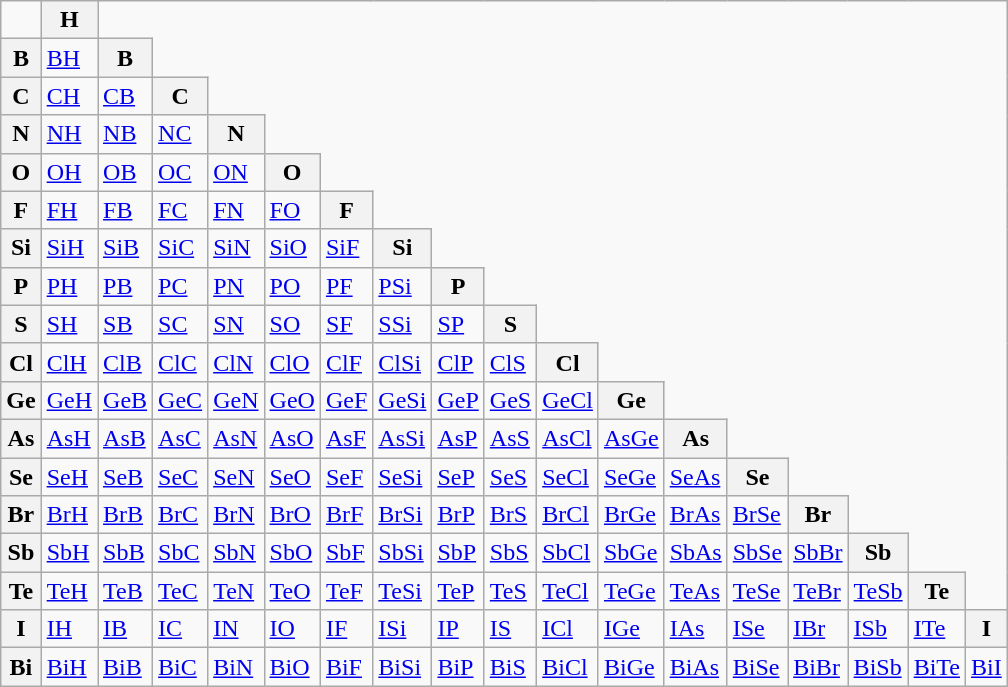<table class="wikitable">
<tr>
<td></td>
<th>H</th>
</tr>
<tr>
<th>B</th>
<td><a href='#'>BH</a></td>
<th>B</th>
</tr>
<tr>
<th>C</th>
<td><a href='#'>CH</a></td>
<td><a href='#'>CB</a></td>
<th>C</th>
</tr>
<tr>
<th>N</th>
<td><a href='#'>NH</a></td>
<td><a href='#'>NB</a></td>
<td><a href='#'>NC</a></td>
<th>N</th>
</tr>
<tr>
<th>O</th>
<td><a href='#'>OH</a></td>
<td><a href='#'>OB</a></td>
<td><a href='#'>OC</a></td>
<td><a href='#'>ON</a></td>
<th>O</th>
</tr>
<tr>
<th>F</th>
<td><a href='#'>FH</a></td>
<td><a href='#'>FB</a></td>
<td><a href='#'>FC</a></td>
<td><a href='#'>FN</a></td>
<td><a href='#'>FO</a></td>
<th>F</th>
</tr>
<tr>
<th>Si</th>
<td><a href='#'>SiH</a></td>
<td><a href='#'>SiB</a></td>
<td><a href='#'>SiC</a></td>
<td><a href='#'>SiN</a></td>
<td><a href='#'>SiO</a></td>
<td><a href='#'>SiF</a></td>
<th>Si</th>
</tr>
<tr>
<th>P</th>
<td><a href='#'>PH</a></td>
<td><a href='#'>PB</a></td>
<td><a href='#'>PC</a></td>
<td><a href='#'>PN</a></td>
<td><a href='#'>PO</a></td>
<td><a href='#'>PF</a></td>
<td><a href='#'>PSi</a></td>
<th>P</th>
</tr>
<tr>
<th>S</th>
<td><a href='#'>SH</a></td>
<td><a href='#'>SB</a></td>
<td><a href='#'>SC</a></td>
<td><a href='#'>SN</a></td>
<td><a href='#'>SO</a></td>
<td><a href='#'>SF</a></td>
<td><a href='#'>SSi</a></td>
<td><a href='#'>SP</a></td>
<th>S</th>
</tr>
<tr>
<th>Cl</th>
<td><a href='#'>ClH</a></td>
<td><a href='#'>ClB</a></td>
<td><a href='#'>ClC</a></td>
<td><a href='#'>ClN</a></td>
<td><a href='#'>ClO</a></td>
<td><a href='#'>ClF</a></td>
<td><a href='#'>ClSi</a></td>
<td><a href='#'>ClP</a></td>
<td><a href='#'>ClS</a></td>
<th>Cl</th>
</tr>
<tr>
<th>Ge</th>
<td><a href='#'>GeH</a></td>
<td><a href='#'>GeB</a></td>
<td><a href='#'>GeC</a></td>
<td><a href='#'>GeN</a></td>
<td><a href='#'>GeO</a></td>
<td><a href='#'>GeF</a></td>
<td><a href='#'>GeSi</a></td>
<td><a href='#'>GeP</a></td>
<td><a href='#'>GeS</a></td>
<td><a href='#'>GeCl</a></td>
<th>Ge</th>
</tr>
<tr>
<th>As</th>
<td><a href='#'>AsH</a></td>
<td><a href='#'>AsB</a></td>
<td><a href='#'>AsC</a></td>
<td><a href='#'>AsN</a></td>
<td><a href='#'>AsO</a></td>
<td><a href='#'>AsF</a></td>
<td><a href='#'>AsSi</a></td>
<td><a href='#'>AsP</a></td>
<td><a href='#'>AsS</a></td>
<td><a href='#'>AsCl</a></td>
<td><a href='#'>AsGe</a></td>
<th>As</th>
</tr>
<tr>
<th>Se</th>
<td><a href='#'>SeH</a></td>
<td><a href='#'>SeB</a></td>
<td><a href='#'>SeC</a></td>
<td><a href='#'>SeN</a></td>
<td><a href='#'>SeO</a></td>
<td><a href='#'>SeF</a></td>
<td><a href='#'>SeSi</a></td>
<td><a href='#'>SeP</a></td>
<td><a href='#'>SeS</a></td>
<td><a href='#'>SeCl</a></td>
<td><a href='#'>SeGe</a></td>
<td><a href='#'>SeAs</a></td>
<th>Se</th>
</tr>
<tr>
<th>Br</th>
<td><a href='#'>BrH</a></td>
<td><a href='#'>BrB</a></td>
<td><a href='#'>BrC</a></td>
<td><a href='#'>BrN</a></td>
<td><a href='#'>BrO</a></td>
<td><a href='#'>BrF</a></td>
<td><a href='#'>BrSi</a></td>
<td><a href='#'>BrP</a></td>
<td><a href='#'>BrS</a></td>
<td><a href='#'>BrCl</a></td>
<td><a href='#'>BrGe</a></td>
<td><a href='#'>BrAs</a></td>
<td><a href='#'>BrSe</a></td>
<th>Br</th>
</tr>
<tr>
<th>Sb</th>
<td><a href='#'>SbH</a></td>
<td><a href='#'>SbB</a></td>
<td><a href='#'>SbC</a></td>
<td><a href='#'>SbN</a></td>
<td><a href='#'>SbO</a></td>
<td><a href='#'>SbF</a></td>
<td><a href='#'>SbSi</a></td>
<td><a href='#'>SbP</a></td>
<td><a href='#'>SbS</a></td>
<td><a href='#'>SbCl</a></td>
<td><a href='#'>SbGe</a></td>
<td><a href='#'>SbAs</a></td>
<td><a href='#'>SbSe</a></td>
<td><a href='#'>SbBr</a></td>
<th>Sb</th>
</tr>
<tr>
<th>Te</th>
<td><a href='#'>TeH</a></td>
<td><a href='#'>TeB</a></td>
<td><a href='#'>TeC</a></td>
<td><a href='#'>TeN</a></td>
<td><a href='#'>TeO</a></td>
<td><a href='#'>TeF</a></td>
<td><a href='#'>TeSi</a></td>
<td><a href='#'>TeP</a></td>
<td><a href='#'>TeS</a></td>
<td><a href='#'>TeCl</a></td>
<td><a href='#'>TeGe</a></td>
<td><a href='#'>TeAs</a></td>
<td><a href='#'>TeSe</a></td>
<td><a href='#'>TeBr</a></td>
<td><a href='#'>TeSb</a></td>
<th>Te</th>
</tr>
<tr>
<th>I</th>
<td><a href='#'>IH</a></td>
<td><a href='#'>IB</a></td>
<td><a href='#'>IC</a></td>
<td><a href='#'>IN</a></td>
<td><a href='#'>IO</a></td>
<td><a href='#'>IF</a></td>
<td><a href='#'>ISi</a></td>
<td><a href='#'>IP</a></td>
<td><a href='#'>IS</a></td>
<td><a href='#'>ICl</a></td>
<td><a href='#'>IGe</a></td>
<td><a href='#'>IAs</a></td>
<td><a href='#'>ISe</a></td>
<td><a href='#'>IBr</a></td>
<td><a href='#'>ISb</a></td>
<td><a href='#'>ITe</a></td>
<th>I</th>
</tr>
<tr>
<th>Bi</th>
<td><a href='#'>BiH</a></td>
<td><a href='#'>BiB</a></td>
<td><a href='#'>BiC</a></td>
<td><a href='#'>BiN</a></td>
<td><a href='#'>BiO</a></td>
<td><a href='#'>BiF</a></td>
<td><a href='#'>BiSi</a></td>
<td><a href='#'>BiP</a></td>
<td><a href='#'>BiS</a></td>
<td><a href='#'>BiCl</a></td>
<td><a href='#'>BiGe</a></td>
<td><a href='#'>BiAs</a></td>
<td><a href='#'>BiSe</a></td>
<td><a href='#'>BiBr</a></td>
<td><a href='#'>BiSb</a></td>
<td><a href='#'>BiTe</a></td>
<td><a href='#'>BiI</a></td>
</tr>
</table>
